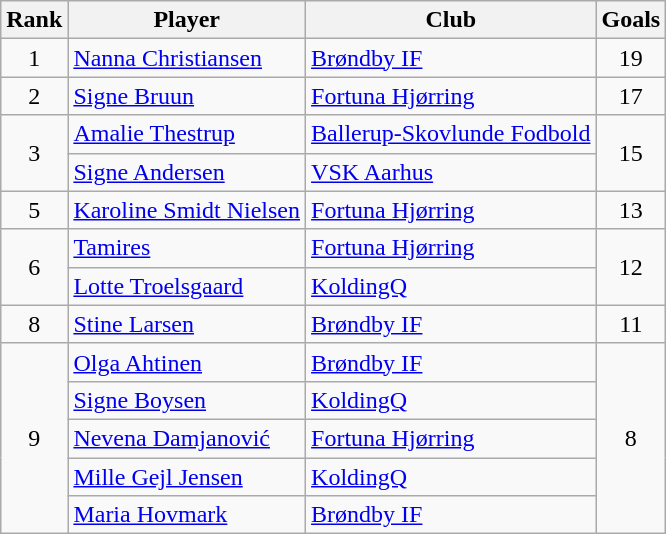<table class="wikitable" style="text-align:center">
<tr>
<th>Rank</th>
<th>Player</th>
<th>Club</th>
<th>Goals</th>
</tr>
<tr>
<td>1</td>
<td align="left"> <a href='#'>Nanna Christiansen</a></td>
<td align="left"><a href='#'>Brøndby IF</a></td>
<td>19</td>
</tr>
<tr>
<td>2</td>
<td align="left"> <a href='#'>Signe Bruun</a></td>
<td align="left"><a href='#'>Fortuna Hjørring</a></td>
<td>17</td>
</tr>
<tr>
<td rowspan=2>3</td>
<td align="left"> <a href='#'>Amalie Thestrup</a></td>
<td align="left"><a href='#'>Ballerup-Skovlunde Fodbold</a></td>
<td rowspan=2>15</td>
</tr>
<tr>
<td align="left"> <a href='#'>Signe Andersen</a></td>
<td align="left"><a href='#'>VSK Aarhus</a></td>
</tr>
<tr>
<td>5</td>
<td align="left"> <a href='#'>Karoline Smidt Nielsen</a></td>
<td align="left"><a href='#'>Fortuna Hjørring</a></td>
<td>13</td>
</tr>
<tr>
<td rowspan=2>6</td>
<td align="left"> <a href='#'>Tamires</a></td>
<td align="left"><a href='#'>Fortuna Hjørring</a></td>
<td rowspan=2>12</td>
</tr>
<tr>
<td align="left"> <a href='#'>Lotte Troelsgaard</a></td>
<td align="left"><a href='#'>KoldingQ</a></td>
</tr>
<tr>
<td>8</td>
<td align="left"> <a href='#'>Stine Larsen</a></td>
<td align="left"><a href='#'>Brøndby IF</a></td>
<td>11</td>
</tr>
<tr>
<td rowspan=5>9</td>
<td align="left"> <a href='#'>Olga Ahtinen</a></td>
<td align="left"><a href='#'>Brøndby IF</a></td>
<td rowspan=5>8</td>
</tr>
<tr>
<td align="left"> <a href='#'>Signe Boysen</a></td>
<td align="left"><a href='#'>KoldingQ</a></td>
</tr>
<tr>
<td align="left"> <a href='#'>Nevena Damjanović</a></td>
<td align="left"><a href='#'>Fortuna Hjørring</a></td>
</tr>
<tr>
<td align="left"> <a href='#'>Mille Gejl Jensen</a></td>
<td align="left"><a href='#'>KoldingQ</a></td>
</tr>
<tr>
<td align="left"> <a href='#'>Maria Hovmark</a></td>
<td align="left"><a href='#'>Brøndby IF</a></td>
</tr>
</table>
